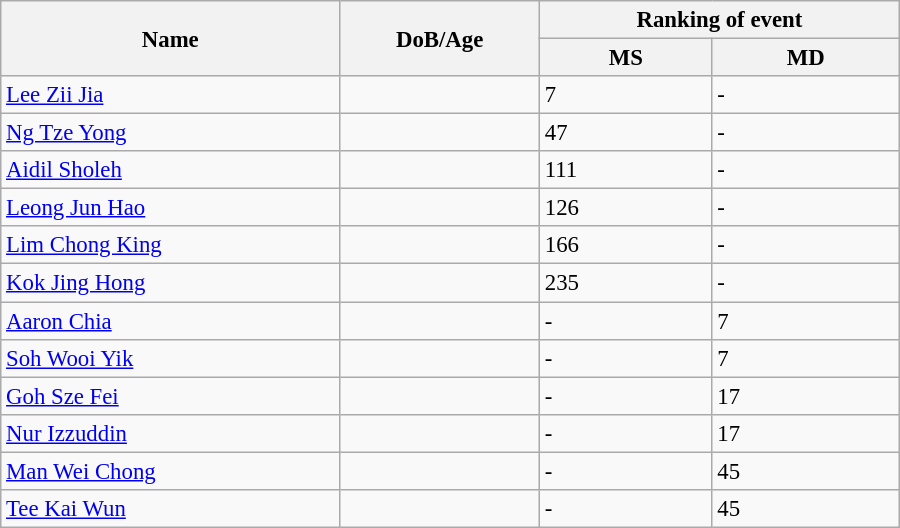<table class="wikitable"  style="width:600px; font-size:95%;">
<tr>
<th align="left" rowspan="2">Name</th>
<th align="left" rowspan="2">DoB/Age</th>
<th align="center" colspan="2">Ranking of event</th>
</tr>
<tr>
<th align="left">MS</th>
<th align="left">MD</th>
</tr>
<tr>
<td><a href='#'>Lee Zii Jia</a></td>
<td></td>
<td>7</td>
<td>-</td>
</tr>
<tr>
<td><a href='#'>Ng Tze Yong</a></td>
<td></td>
<td>47</td>
<td>-</td>
</tr>
<tr>
<td><a href='#'>Aidil Sholeh</a></td>
<td></td>
<td>111</td>
<td>-</td>
</tr>
<tr>
<td><a href='#'>Leong Jun Hao</a></td>
<td></td>
<td>126</td>
<td>-</td>
</tr>
<tr>
<td><a href='#'>Lim Chong King</a></td>
<td></td>
<td>166</td>
<td>-</td>
</tr>
<tr>
<td><a href='#'>Kok Jing Hong</a></td>
<td></td>
<td>235</td>
<td>-</td>
</tr>
<tr>
<td><a href='#'>Aaron Chia</a></td>
<td></td>
<td>-</td>
<td>7</td>
</tr>
<tr>
<td><a href='#'>Soh Wooi Yik</a></td>
<td></td>
<td>-</td>
<td>7</td>
</tr>
<tr>
<td><a href='#'>Goh Sze Fei</a></td>
<td></td>
<td>-</td>
<td>17</td>
</tr>
<tr>
<td><a href='#'>Nur Izzuddin</a></td>
<td></td>
<td>-</td>
<td>17</td>
</tr>
<tr>
<td><a href='#'>Man Wei Chong</a></td>
<td></td>
<td>-</td>
<td>45</td>
</tr>
<tr>
<td><a href='#'>Tee Kai Wun</a></td>
<td></td>
<td>-</td>
<td>45</td>
</tr>
</table>
